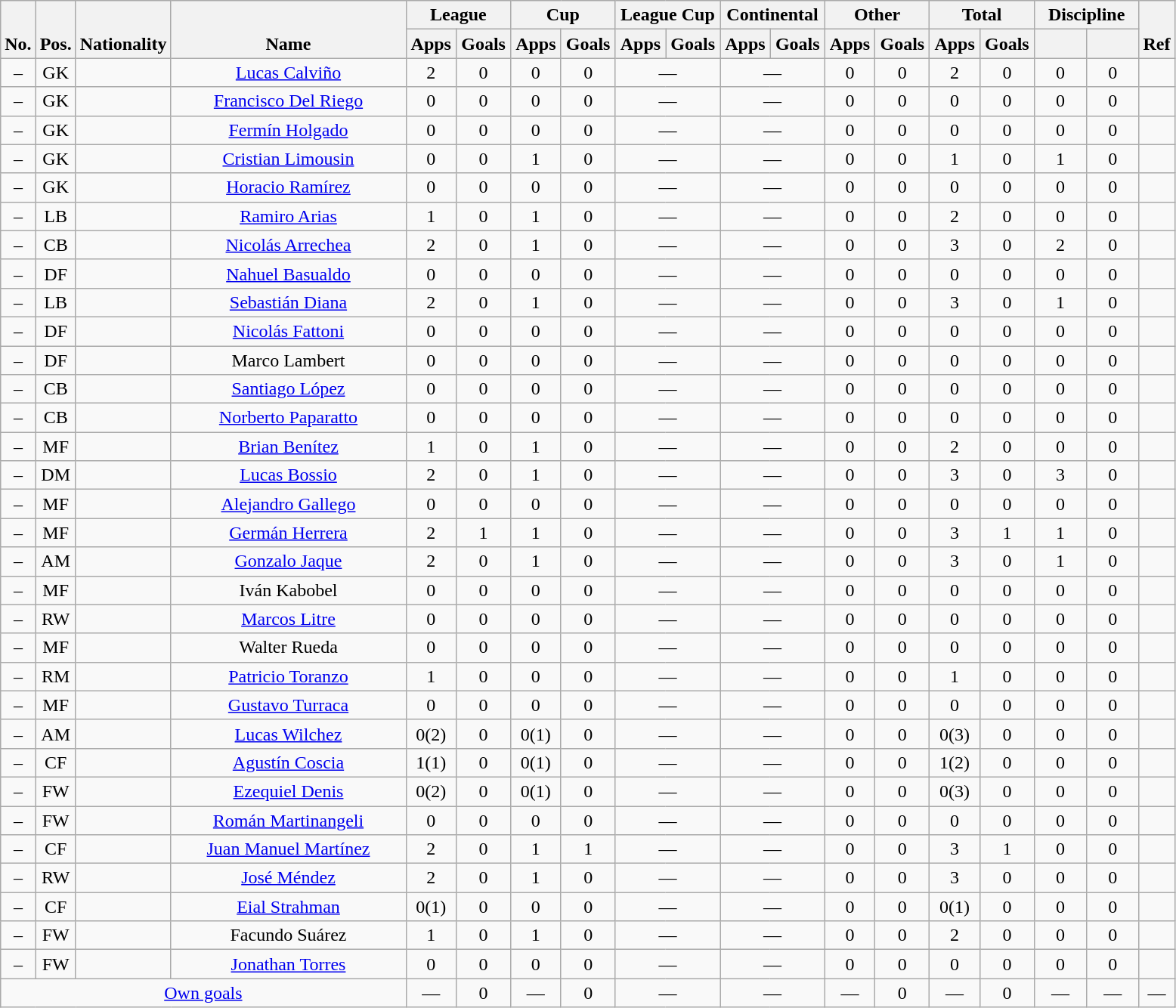<table class="wikitable" style="text-align:center">
<tr>
<th rowspan="2" valign="bottom">No.</th>
<th rowspan="2" valign="bottom">Pos.</th>
<th rowspan="2" valign="bottom">Nationality</th>
<th rowspan="2" valign="bottom" width="200">Name</th>
<th colspan="2" width="85">League</th>
<th colspan="2" width="85">Cup</th>
<th colspan="2" width="85">League Cup</th>
<th colspan="2" width="85">Continental</th>
<th colspan="2" width="85">Other</th>
<th colspan="2" width="85">Total</th>
<th colspan="2" width="85">Discipline</th>
<th rowspan="2" valign="bottom">Ref</th>
</tr>
<tr>
<th>Apps</th>
<th>Goals</th>
<th>Apps</th>
<th>Goals</th>
<th>Apps</th>
<th>Goals</th>
<th>Apps</th>
<th>Goals</th>
<th>Apps</th>
<th>Goals</th>
<th>Apps</th>
<th>Goals</th>
<th></th>
<th></th>
</tr>
<tr>
<td align="center">–</td>
<td align="center">GK</td>
<td align="center"></td>
<td align="center"><a href='#'>Lucas Calviño</a></td>
<td>2</td>
<td>0</td>
<td>0</td>
<td>0</td>
<td colspan="2">—</td>
<td colspan="2">—</td>
<td>0</td>
<td>0</td>
<td>2</td>
<td>0</td>
<td>0</td>
<td>0</td>
<td></td>
</tr>
<tr>
<td align="center">–</td>
<td align="center">GK</td>
<td align="center"></td>
<td align="center"><a href='#'>Francisco Del Riego</a></td>
<td>0</td>
<td>0</td>
<td>0</td>
<td>0</td>
<td colspan="2">—</td>
<td colspan="2">—</td>
<td>0</td>
<td>0</td>
<td>0</td>
<td>0</td>
<td>0</td>
<td>0</td>
<td></td>
</tr>
<tr>
<td align="center">–</td>
<td align="center">GK</td>
<td align="center"></td>
<td align="center"><a href='#'>Fermín Holgado</a></td>
<td>0</td>
<td>0</td>
<td>0</td>
<td>0</td>
<td colspan="2">—</td>
<td colspan="2">—</td>
<td>0</td>
<td>0</td>
<td>0</td>
<td>0</td>
<td>0</td>
<td>0</td>
<td></td>
</tr>
<tr>
<td align="center">–</td>
<td align="center">GK</td>
<td align="center"></td>
<td align="center"><a href='#'>Cristian Limousin</a></td>
<td>0</td>
<td>0</td>
<td>1</td>
<td>0</td>
<td colspan="2">—</td>
<td colspan="2">—</td>
<td>0</td>
<td>0</td>
<td>1</td>
<td>0</td>
<td>1</td>
<td>0</td>
<td></td>
</tr>
<tr>
<td align="center">–</td>
<td align="center">GK</td>
<td align="center"></td>
<td align="center"><a href='#'>Horacio Ramírez</a></td>
<td>0</td>
<td>0</td>
<td>0</td>
<td>0</td>
<td colspan="2">—</td>
<td colspan="2">—</td>
<td>0</td>
<td>0</td>
<td>0</td>
<td>0</td>
<td>0</td>
<td>0</td>
<td></td>
</tr>
<tr>
<td align="center">–</td>
<td align="center">LB</td>
<td align="center"></td>
<td align="center"><a href='#'>Ramiro Arias</a></td>
<td>1</td>
<td>0</td>
<td>1</td>
<td>0</td>
<td colspan="2">—</td>
<td colspan="2">—</td>
<td>0</td>
<td>0</td>
<td>2</td>
<td>0</td>
<td>0</td>
<td>0</td>
<td></td>
</tr>
<tr>
<td align="center">–</td>
<td align="center">CB</td>
<td align="center"></td>
<td align="center"><a href='#'>Nicolás Arrechea</a></td>
<td>2</td>
<td>0</td>
<td>1</td>
<td>0</td>
<td colspan="2">—</td>
<td colspan="2">—</td>
<td>0</td>
<td>0</td>
<td>3</td>
<td>0</td>
<td>2</td>
<td>0</td>
<td></td>
</tr>
<tr>
<td align="center">–</td>
<td align="center">DF</td>
<td align="center"></td>
<td align="center"><a href='#'>Nahuel Basualdo</a></td>
<td>0</td>
<td>0</td>
<td>0</td>
<td>0</td>
<td colspan="2">—</td>
<td colspan="2">—</td>
<td>0</td>
<td>0</td>
<td>0</td>
<td>0</td>
<td>0</td>
<td>0</td>
<td></td>
</tr>
<tr>
<td align="center">–</td>
<td align="center">LB</td>
<td align="center"></td>
<td align="center"><a href='#'>Sebastián Diana</a></td>
<td>2</td>
<td>0</td>
<td>1</td>
<td>0</td>
<td colspan="2">—</td>
<td colspan="2">—</td>
<td>0</td>
<td>0</td>
<td>3</td>
<td>0</td>
<td>1</td>
<td>0</td>
<td></td>
</tr>
<tr>
<td align="center">–</td>
<td align="center">DF</td>
<td align="center"></td>
<td align="center"><a href='#'>Nicolás Fattoni</a></td>
<td>0</td>
<td>0</td>
<td>0</td>
<td>0</td>
<td colspan="2">—</td>
<td colspan="2">—</td>
<td>0</td>
<td>0</td>
<td>0</td>
<td>0</td>
<td>0</td>
<td>0</td>
<td></td>
</tr>
<tr>
<td align="center">–</td>
<td align="center">DF</td>
<td align="center"></td>
<td align="center">Marco Lambert</td>
<td>0</td>
<td>0</td>
<td>0</td>
<td>0</td>
<td colspan="2">—</td>
<td colspan="2">—</td>
<td>0</td>
<td>0</td>
<td>0</td>
<td>0</td>
<td>0</td>
<td>0</td>
<td></td>
</tr>
<tr>
<td align="center">–</td>
<td align="center">CB</td>
<td align="center"></td>
<td align="center"><a href='#'>Santiago López</a></td>
<td>0</td>
<td>0</td>
<td>0</td>
<td>0</td>
<td colspan="2">—</td>
<td colspan="2">—</td>
<td>0</td>
<td>0</td>
<td>0</td>
<td>0</td>
<td>0</td>
<td>0</td>
<td></td>
</tr>
<tr>
<td align="center">–</td>
<td align="center">CB</td>
<td align="center"></td>
<td align="center"><a href='#'>Norberto Paparatto</a></td>
<td>0</td>
<td>0</td>
<td>0</td>
<td>0</td>
<td colspan="2">—</td>
<td colspan="2">—</td>
<td>0</td>
<td>0</td>
<td>0</td>
<td>0</td>
<td>0</td>
<td>0</td>
<td></td>
</tr>
<tr>
<td align="center">–</td>
<td align="center">MF</td>
<td align="center"></td>
<td align="center"><a href='#'>Brian Benítez</a></td>
<td>1</td>
<td>0</td>
<td>1</td>
<td>0</td>
<td colspan="2">—</td>
<td colspan="2">—</td>
<td>0</td>
<td>0</td>
<td>2</td>
<td>0</td>
<td>0</td>
<td>0</td>
<td></td>
</tr>
<tr>
<td align="center">–</td>
<td align="center">DM</td>
<td align="center"></td>
<td align="center"><a href='#'>Lucas Bossio</a></td>
<td>2</td>
<td>0</td>
<td>1</td>
<td>0</td>
<td colspan="2">—</td>
<td colspan="2">—</td>
<td>0</td>
<td>0</td>
<td>3</td>
<td>0</td>
<td>3</td>
<td>0</td>
<td></td>
</tr>
<tr>
<td align="center">–</td>
<td align="center">MF</td>
<td align="center"></td>
<td align="center"><a href='#'>Alejandro Gallego</a></td>
<td>0</td>
<td>0</td>
<td>0</td>
<td>0</td>
<td colspan="2">—</td>
<td colspan="2">—</td>
<td>0</td>
<td>0</td>
<td>0</td>
<td>0</td>
<td>0</td>
<td>0</td>
<td></td>
</tr>
<tr>
<td align="center">–</td>
<td align="center">MF</td>
<td align="center"></td>
<td align="center"><a href='#'>Germán Herrera</a></td>
<td>2</td>
<td>1</td>
<td>1</td>
<td>0</td>
<td colspan="2">—</td>
<td colspan="2">—</td>
<td>0</td>
<td>0</td>
<td>3</td>
<td>1</td>
<td>1</td>
<td>0</td>
<td></td>
</tr>
<tr>
<td align="center">–</td>
<td align="center">AM</td>
<td align="center"></td>
<td align="center"><a href='#'>Gonzalo Jaque</a></td>
<td>2</td>
<td>0</td>
<td>1</td>
<td>0</td>
<td colspan="2">—</td>
<td colspan="2">—</td>
<td>0</td>
<td>0</td>
<td>3</td>
<td>0</td>
<td>1</td>
<td>0</td>
<td></td>
</tr>
<tr>
<td align="center">–</td>
<td align="center">MF</td>
<td align="center"></td>
<td align="center">Iván Kabobel</td>
<td>0</td>
<td>0</td>
<td>0</td>
<td>0</td>
<td colspan="2">—</td>
<td colspan="2">—</td>
<td>0</td>
<td>0</td>
<td>0</td>
<td>0</td>
<td>0</td>
<td>0</td>
<td></td>
</tr>
<tr>
<td align="center">–</td>
<td align="center">RW</td>
<td align="center"></td>
<td align="center"><a href='#'>Marcos Litre</a></td>
<td>0</td>
<td>0</td>
<td>0</td>
<td>0</td>
<td colspan="2">—</td>
<td colspan="2">—</td>
<td>0</td>
<td>0</td>
<td>0</td>
<td>0</td>
<td>0</td>
<td>0</td>
<td></td>
</tr>
<tr>
<td align="center">–</td>
<td align="center">MF</td>
<td align="center"></td>
<td align="center">Walter Rueda</td>
<td>0</td>
<td>0</td>
<td>0</td>
<td>0</td>
<td colspan="2">—</td>
<td colspan="2">—</td>
<td>0</td>
<td>0</td>
<td>0</td>
<td>0</td>
<td>0</td>
<td>0</td>
<td></td>
</tr>
<tr>
<td align="center">–</td>
<td align="center">RM</td>
<td align="center"></td>
<td align="center"><a href='#'>Patricio Toranzo</a></td>
<td>1</td>
<td>0</td>
<td>0</td>
<td>0</td>
<td colspan="2">—</td>
<td colspan="2">—</td>
<td>0</td>
<td>0</td>
<td>1</td>
<td>0</td>
<td>0</td>
<td>0</td>
<td></td>
</tr>
<tr>
<td align="center">–</td>
<td align="center">MF</td>
<td align="center"></td>
<td align="center"><a href='#'>Gustavo Turraca</a></td>
<td>0</td>
<td>0</td>
<td>0</td>
<td>0</td>
<td colspan="2">—</td>
<td colspan="2">—</td>
<td>0</td>
<td>0</td>
<td>0</td>
<td>0</td>
<td>0</td>
<td>0</td>
<td></td>
</tr>
<tr>
<td align="center">–</td>
<td align="center">AM</td>
<td align="center"></td>
<td align="center"><a href='#'>Lucas Wilchez</a></td>
<td>0(2)</td>
<td>0</td>
<td>0(1)</td>
<td>0</td>
<td colspan="2">—</td>
<td colspan="2">—</td>
<td>0</td>
<td>0</td>
<td>0(3)</td>
<td>0</td>
<td>0</td>
<td>0</td>
<td></td>
</tr>
<tr>
<td align="center">–</td>
<td align="center">CF</td>
<td align="center"></td>
<td align="center"><a href='#'>Agustín Coscia</a></td>
<td>1(1)</td>
<td>0</td>
<td>0(1)</td>
<td>0</td>
<td colspan="2">—</td>
<td colspan="2">—</td>
<td>0</td>
<td>0</td>
<td>1(2)</td>
<td>0</td>
<td>0</td>
<td>0</td>
<td></td>
</tr>
<tr>
<td align="center">–</td>
<td align="center">FW</td>
<td align="center"></td>
<td align="center"><a href='#'>Ezequiel Denis</a></td>
<td>0(2)</td>
<td>0</td>
<td>0(1)</td>
<td>0</td>
<td colspan="2">—</td>
<td colspan="2">—</td>
<td>0</td>
<td>0</td>
<td>0(3)</td>
<td>0</td>
<td>0</td>
<td>0</td>
<td></td>
</tr>
<tr>
<td align="center">–</td>
<td align="center">FW</td>
<td align="center"></td>
<td align="center"><a href='#'>Román Martinangeli</a></td>
<td>0</td>
<td>0</td>
<td>0</td>
<td>0</td>
<td colspan="2">—</td>
<td colspan="2">—</td>
<td>0</td>
<td>0</td>
<td>0</td>
<td>0</td>
<td>0</td>
<td>0</td>
<td></td>
</tr>
<tr>
<td align="center">–</td>
<td align="center">CF</td>
<td align="center"></td>
<td align="center"><a href='#'>Juan Manuel Martínez</a></td>
<td>2</td>
<td>0</td>
<td>1</td>
<td>1</td>
<td colspan="2">—</td>
<td colspan="2">—</td>
<td>0</td>
<td>0</td>
<td>3</td>
<td>1</td>
<td>0</td>
<td>0</td>
<td></td>
</tr>
<tr>
<td align="center">–</td>
<td align="center">RW</td>
<td align="center"></td>
<td align="center"><a href='#'>José Méndez</a></td>
<td>2</td>
<td>0</td>
<td>1</td>
<td>0</td>
<td colspan="2">—</td>
<td colspan="2">—</td>
<td>0</td>
<td>0</td>
<td>3</td>
<td>0</td>
<td>0</td>
<td>0</td>
<td></td>
</tr>
<tr>
<td align="center">–</td>
<td align="center">CF</td>
<td align="center"></td>
<td align="center"><a href='#'>Eial Strahman</a></td>
<td>0(1)</td>
<td>0</td>
<td>0</td>
<td>0</td>
<td colspan="2">—</td>
<td colspan="2">—</td>
<td>0</td>
<td>0</td>
<td>0(1)</td>
<td>0</td>
<td>0</td>
<td>0</td>
<td></td>
</tr>
<tr>
<td align="center">–</td>
<td align="center">FW</td>
<td align="center"></td>
<td align="center">Facundo Suárez</td>
<td>1</td>
<td>0</td>
<td>1</td>
<td>0</td>
<td colspan="2">—</td>
<td colspan="2">—</td>
<td>0</td>
<td>0</td>
<td>2</td>
<td>0</td>
<td>0</td>
<td>0</td>
<td></td>
</tr>
<tr>
<td align="center">–</td>
<td align="center">FW</td>
<td align="center"></td>
<td align="center"><a href='#'>Jonathan Torres</a></td>
<td>0</td>
<td>0</td>
<td>0</td>
<td>0</td>
<td colspan="2">—</td>
<td colspan="2">—</td>
<td>0</td>
<td>0</td>
<td>0</td>
<td>0</td>
<td>0</td>
<td>0</td>
<td></td>
</tr>
<tr>
<td colspan="4" align="center"><a href='#'>Own goals</a></td>
<td>—</td>
<td>0</td>
<td>—</td>
<td>0</td>
<td colspan="2">—</td>
<td colspan="2">—</td>
<td>—</td>
<td>0</td>
<td>—</td>
<td>0</td>
<td>—</td>
<td>—</td>
<td>—</td>
</tr>
</table>
